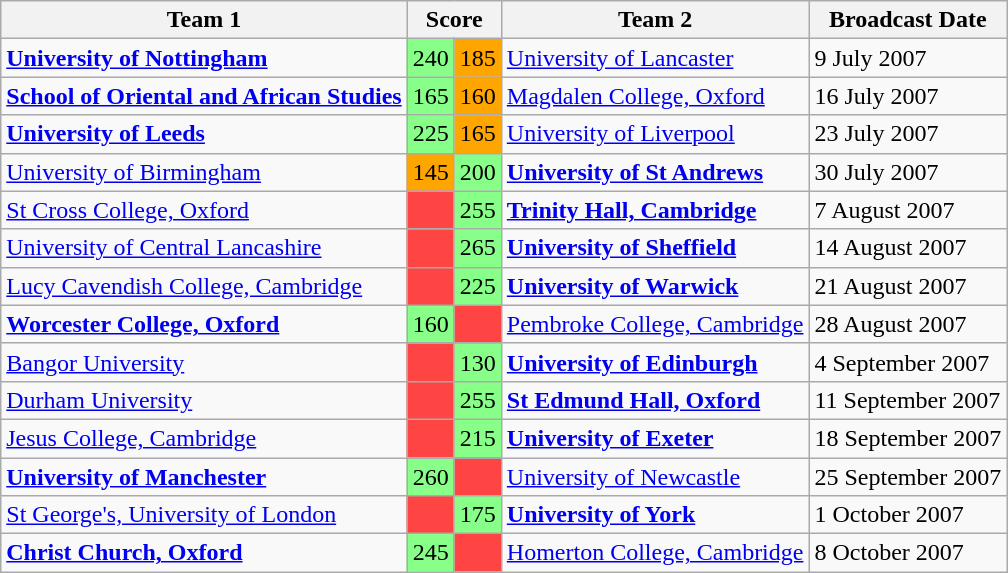<table class="wikitable" border="1">
<tr>
<th>Team 1</th>
<th colspan=2>Score</th>
<th>Team 2</th>
<th>Broadcast Date</th>
</tr>
<tr>
<td><strong><a href='#'>University of Nottingham</a></strong></td>
<td style="background:#88ff88">240</td>
<td style="background:orange">185</td>
<td><a href='#'>University of Lancaster</a></td>
<td>9 July 2007</td>
</tr>
<tr>
<td><strong><a href='#'>School of Oriental and African Studies</a></strong></td>
<td style="background:#88ff88">165</td>
<td style="background:orange">160</td>
<td><a href='#'>Magdalen College, Oxford</a></td>
<td>16 July 2007</td>
</tr>
<tr>
<td><strong><a href='#'>University of Leeds</a></strong></td>
<td style="background:#88ff88">225</td>
<td style="background:orange">165</td>
<td><a href='#'>University of Liverpool</a></td>
<td>23 July 2007</td>
</tr>
<tr>
<td><a href='#'>University of Birmingham</a></td>
<td style="background:orange">145</td>
<td style="background:#88ff88">200</td>
<td><strong><a href='#'>University of St Andrews</a></strong></td>
<td>30 July 2007</td>
</tr>
<tr>
<td><a href='#'>St Cross College, Oxford</a></td>
<td style="background:#ff4444"></td>
<td style="background:#88ff88">255</td>
<td><strong><a href='#'>Trinity Hall, Cambridge</a></strong></td>
<td>7 August 2007</td>
</tr>
<tr>
<td><a href='#'>University of Central Lancashire</a></td>
<td style="background:#ff4444"></td>
<td style="background:#88ff88">265</td>
<td><strong><a href='#'>University of Sheffield</a></strong></td>
<td>14 August 2007</td>
</tr>
<tr>
<td><a href='#'>Lucy Cavendish College, Cambridge</a></td>
<td style="background:#ff4444"></td>
<td style="background:#88ff88">225</td>
<td><strong><a href='#'>University of Warwick</a></strong></td>
<td>21 August 2007</td>
</tr>
<tr>
<td><strong><a href='#'>Worcester College, Oxford</a></strong></td>
<td style="background:#88ff88">160</td>
<td style="background:#ff4444"></td>
<td><a href='#'>Pembroke College, Cambridge</a></td>
<td>28 August 2007</td>
</tr>
<tr>
<td><a href='#'>Bangor University</a></td>
<td style="background:#ff4444"></td>
<td style="background:#88ff88">130</td>
<td><strong><a href='#'>University of Edinburgh</a></strong></td>
<td>4 September 2007</td>
</tr>
<tr>
<td><a href='#'>Durham University</a></td>
<td style="background:#ff4444"></td>
<td style="background:#88ff88">255</td>
<td><strong><a href='#'>St Edmund Hall, Oxford</a></strong></td>
<td>11 September 2007</td>
</tr>
<tr>
<td><a href='#'>Jesus College, Cambridge</a></td>
<td style="background:#ff4444"></td>
<td style="background:#88ff88">215</td>
<td><strong><a href='#'>University of Exeter</a></strong></td>
<td>18 September 2007</td>
</tr>
<tr>
<td><strong><a href='#'>University of Manchester</a></strong></td>
<td style="background:#88ff88">260</td>
<td style="background:#ff4444"></td>
<td><a href='#'>University of Newcastle</a></td>
<td>25 September 2007</td>
</tr>
<tr>
<td><a href='#'>St George's, University of London</a></td>
<td style="background:#ff4444"></td>
<td style="background:#88ff88">175</td>
<td><strong><a href='#'>University of York</a></strong></td>
<td>1 October 2007</td>
</tr>
<tr>
<td><strong><a href='#'>Christ Church, Oxford</a></strong></td>
<td style="background:#88ff88">245</td>
<td style="background:#ff4444"></td>
<td><a href='#'>Homerton College, Cambridge</a></td>
<td>8 October 2007</td>
</tr>
</table>
